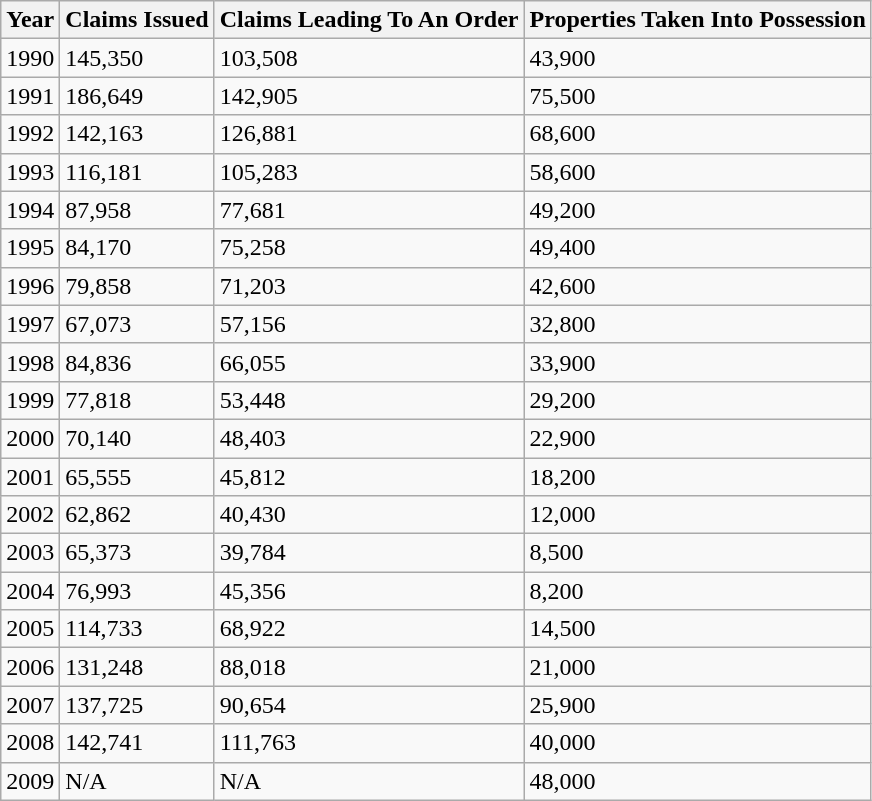<table class="wikitable">
<tr>
<th>Year</th>
<th>Claims Issued</th>
<th>Claims Leading To An Order</th>
<th>Properties Taken Into Possession</th>
</tr>
<tr>
<td>1990</td>
<td>145,350</td>
<td>103,508</td>
<td>43,900</td>
</tr>
<tr>
<td>1991</td>
<td>186,649</td>
<td>142,905</td>
<td>75,500</td>
</tr>
<tr>
<td>1992</td>
<td>142,163</td>
<td>126,881</td>
<td>68,600</td>
</tr>
<tr>
<td>1993</td>
<td>116,181</td>
<td>105,283</td>
<td>58,600</td>
</tr>
<tr>
<td>1994</td>
<td>87,958</td>
<td>77,681</td>
<td>49,200</td>
</tr>
<tr>
<td>1995</td>
<td>84,170</td>
<td>75,258</td>
<td>49,400</td>
</tr>
<tr>
<td>1996</td>
<td>79,858</td>
<td>71,203</td>
<td>42,600</td>
</tr>
<tr>
<td>1997</td>
<td>67,073</td>
<td>57,156</td>
<td>32,800</td>
</tr>
<tr>
<td>1998</td>
<td>84,836</td>
<td>66,055</td>
<td>33,900</td>
</tr>
<tr>
<td>1999</td>
<td>77,818</td>
<td>53,448</td>
<td>29,200</td>
</tr>
<tr>
<td>2000</td>
<td>70,140</td>
<td>48,403</td>
<td>22,900</td>
</tr>
<tr>
<td>2001</td>
<td>65,555</td>
<td>45,812</td>
<td>18,200</td>
</tr>
<tr>
<td>2002</td>
<td>62,862</td>
<td>40,430</td>
<td>12,000</td>
</tr>
<tr>
<td>2003</td>
<td>65,373</td>
<td>39,784</td>
<td>8,500</td>
</tr>
<tr>
<td>2004</td>
<td>76,993</td>
<td>45,356</td>
<td>8,200</td>
</tr>
<tr>
<td>2005</td>
<td>114,733</td>
<td>68,922</td>
<td>14,500</td>
</tr>
<tr>
<td>2006</td>
<td>131,248</td>
<td>88,018</td>
<td>21,000</td>
</tr>
<tr>
<td>2007</td>
<td>137,725</td>
<td>90,654</td>
<td>25,900</td>
</tr>
<tr>
<td>2008</td>
<td>142,741</td>
<td>111,763</td>
<td>40,000</td>
</tr>
<tr>
<td>2009</td>
<td>N/A</td>
<td>N/A</td>
<td>48,000</td>
</tr>
</table>
